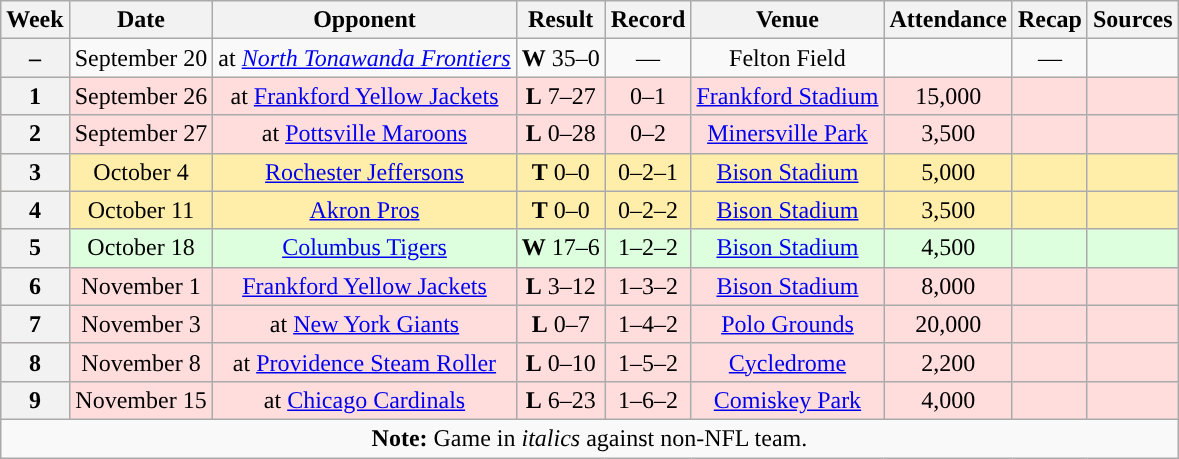<table class="wikitable" style="text-align:center">
<tr>
<th>Week</th>
<th>Date</th>
<th>Opponent</th>
<th>Result</th>
<th>Record</th>
<th>Venue</th>
<th>Attendance</th>
<th>Recap</th>
<th>Sources</th>
</tr>
<tr>
<th>–</th>
<td>September 20</td>
<td>at <em><a href='#'>North Tonawanda Frontiers</a></em></td>
<td><strong>W</strong> 35–0</td>
<td>—</td>
<td>Felton Field</td>
<td></td>
<td>—</td>
<td></td>
</tr>
<tr style="background: #ffdddd;">
<th>1</th>
<td>September 26</td>
<td>at <a href='#'>Frankford Yellow Jackets</a></td>
<td><strong>L</strong> 7–27</td>
<td>0–1</td>
<td><a href='#'>Frankford Stadium</a></td>
<td>15,000</td>
<td></td>
<td></td>
</tr>
<tr style="background: #ffdddd;">
<th>2</th>
<td>September 27</td>
<td>at <a href='#'>Pottsville Maroons</a></td>
<td><strong>L</strong> 0–28</td>
<td>0–2</td>
<td><a href='#'>Minersville Park</a></td>
<td>3,500</td>
<td></td>
<td></td>
</tr>
<tr style="background: #ffeeaa;">
<th>3</th>
<td>October 4</td>
<td><a href='#'>Rochester Jeffersons</a></td>
<td><strong>T</strong> 0–0</td>
<td>0–2–1</td>
<td><a href='#'>Bison Stadium</a></td>
<td>5,000</td>
<td></td>
<td></td>
</tr>
<tr style="background: #ffeeaa;">
<th>4</th>
<td>October 11</td>
<td><a href='#'>Akron Pros</a></td>
<td><strong>T</strong> 0–0</td>
<td>0–2–2</td>
<td><a href='#'>Bison Stadium</a></td>
<td>3,500</td>
<td></td>
<td></td>
</tr>
<tr style="background: #ddffdd;">
<th>5</th>
<td>October 18</td>
<td><a href='#'>Columbus Tigers</a></td>
<td><strong>W</strong> 17–6</td>
<td>1–2–2</td>
<td><a href='#'>Bison Stadium</a></td>
<td>4,500</td>
<td></td>
<td></td>
</tr>
<tr style="background: #ffdddd;">
<th>6</th>
<td>November 1</td>
<td><a href='#'>Frankford Yellow Jackets</a></td>
<td><strong>L</strong> 3–12</td>
<td>1–3–2</td>
<td><a href='#'>Bison Stadium</a></td>
<td>8,000</td>
<td></td>
<td></td>
</tr>
<tr style="background: #ffdddd;">
<th>7</th>
<td>November 3</td>
<td>at <a href='#'>New York Giants</a></td>
<td><strong>L</strong> 0–7</td>
<td>1–4–2</td>
<td><a href='#'>Polo Grounds</a></td>
<td>20,000</td>
<td></td>
<td></td>
</tr>
<tr style="background: #ffdddd;">
<th>8</th>
<td>November 8</td>
<td>at <a href='#'>Providence Steam Roller</a></td>
<td><strong>L</strong> 0–10</td>
<td>1–5–2</td>
<td><a href='#'>Cycledrome</a></td>
<td>2,200</td>
<td></td>
<td></td>
</tr>
<tr style="background: #ffdddd;">
<th>9</th>
<td>November 15</td>
<td>at <a href='#'>Chicago Cardinals</a></td>
<td><strong>L</strong> 6–23</td>
<td>1–6–2</td>
<td><a href='#'>Comiskey Park</a></td>
<td>4,000</td>
<td></td>
<td></td>
</tr>
<tr>
<td colspan="10"><strong>Note:</strong> Game in <em>italics</em> against non-NFL team.</td>
</tr>
</table>
